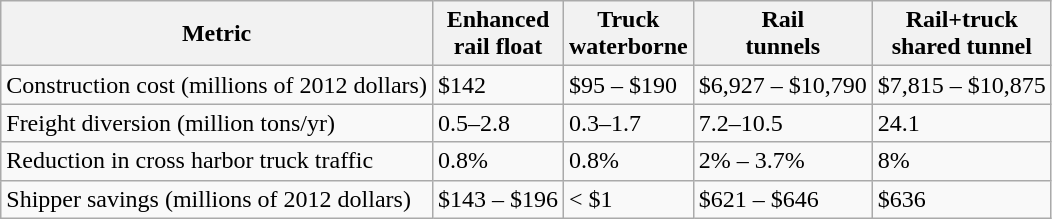<table class="wikitable">
<tr>
<th>Metric</th>
<th>Enhanced<br>rail float</th>
<th>Truck<br>waterborne</th>
<th>Rail<br>tunnels</th>
<th>Rail+truck<br>shared tunnel</th>
</tr>
<tr>
<td>Construction cost (millions of 2012 dollars)</td>
<td>$142</td>
<td>$95 – $190</td>
<td>$6,927 – $10,790</td>
<td>$7,815 – $10,875</td>
</tr>
<tr>
<td>Freight diversion (million tons/yr)</td>
<td>0.5–2.8</td>
<td>0.3–1.7</td>
<td>7.2–10.5</td>
<td>24.1</td>
</tr>
<tr>
<td>Reduction in cross harbor truck traffic</td>
<td>0.8%</td>
<td>0.8%</td>
<td>2% – 3.7%</td>
<td>8%</td>
</tr>
<tr>
<td>Shipper savings (millions of 2012 dollars)</td>
<td>$143 – $196</td>
<td>< $1</td>
<td>$621 – $646</td>
<td>$636</td>
</tr>
</table>
